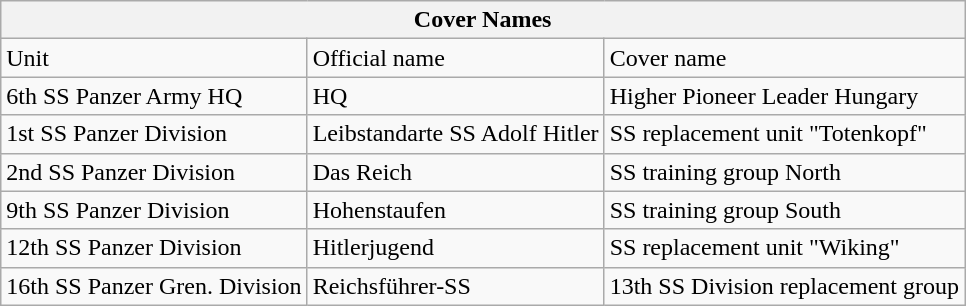<table class="wikitable mw-collapsible mw-collapsed">
<tr>
<th colspan="3">Cover Names</th>
</tr>
<tr>
<td>Unit</td>
<td>Official name</td>
<td>Cover name</td>
</tr>
<tr>
<td>6th SS Panzer Army HQ</td>
<td>HQ</td>
<td>Higher Pioneer Leader Hungary</td>
</tr>
<tr>
<td>1st SS Panzer Division</td>
<td>Leibstandarte SS Adolf Hitler</td>
<td>SS replacement unit "Totenkopf"</td>
</tr>
<tr>
<td>2nd SS Panzer Division</td>
<td>Das Reich</td>
<td>SS training group North</td>
</tr>
<tr>
<td>9th SS Panzer Division</td>
<td>Hohenstaufen</td>
<td>SS training group South</td>
</tr>
<tr>
<td>12th SS Panzer Division</td>
<td>Hitlerjugend</td>
<td>SS replacement unit "Wiking"</td>
</tr>
<tr>
<td>16th SS Panzer Gren. Division</td>
<td>Reichsführer-SS</td>
<td>13th SS Division replacement group</td>
</tr>
</table>
